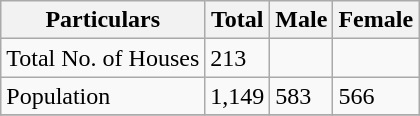<table class="wikitable sortable">
<tr>
<th>Particulars</th>
<th>Total</th>
<th>Male</th>
<th>Female</th>
</tr>
<tr>
<td>Total No. of Houses</td>
<td>213</td>
<td></td>
<td></td>
</tr>
<tr>
<td>Population</td>
<td>1,149</td>
<td>583</td>
<td>566</td>
</tr>
<tr>
</tr>
</table>
